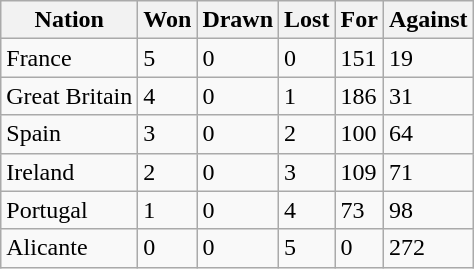<table class="wikitable">
<tr>
<th>Nation</th>
<th>Won</th>
<th>Drawn</th>
<th>Lost</th>
<th>For</th>
<th>Against</th>
</tr>
<tr>
<td>France</td>
<td>5</td>
<td>0</td>
<td>0</td>
<td>151</td>
<td>19</td>
</tr>
<tr>
<td>Great Britain</td>
<td>4</td>
<td>0</td>
<td>1</td>
<td>186</td>
<td>31</td>
</tr>
<tr>
<td>Spain</td>
<td>3</td>
<td>0</td>
<td>2</td>
<td>100</td>
<td>64</td>
</tr>
<tr>
<td>Ireland</td>
<td>2</td>
<td>0</td>
<td>3</td>
<td>109</td>
<td>71</td>
</tr>
<tr>
<td>Portugal</td>
<td>1</td>
<td>0</td>
<td>4</td>
<td>73</td>
<td>98</td>
</tr>
<tr>
<td>Alicante</td>
<td>0</td>
<td>0</td>
<td>5</td>
<td>0</td>
<td>272</td>
</tr>
</table>
